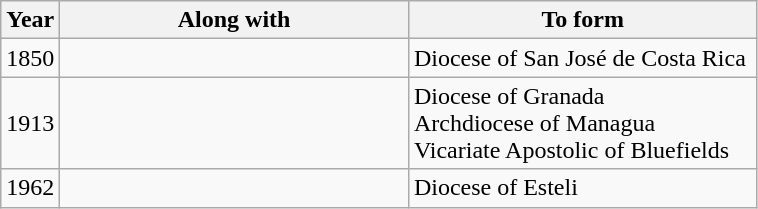<table class="wikitable">
<tr>
<th>Year</th>
<th width="225">Along with</th>
<th width="225">To form</th>
</tr>
<tr valign="top">
<td>1850</td>
<td></td>
<td>Diocese of San José de Costa Rica</td>
</tr>
<tr>
<td>1913</td>
<td></td>
<td>Diocese of Granada<br>Archdiocese of Managua<br>Vicariate Apostolic of Bluefields</td>
</tr>
<tr>
<td>1962</td>
<td></td>
<td>Diocese of Esteli</td>
</tr>
</table>
